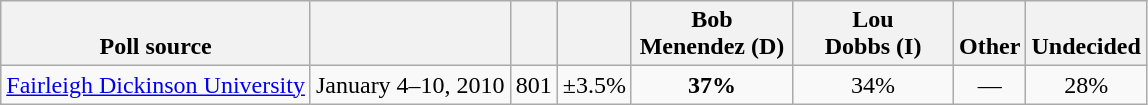<table class="wikitable" style="text-align:center">
<tr valign= bottom>
<th>Poll source</th>
<th></th>
<th></th>
<th></th>
<th style="width:100px;">Bob<br>Menendez (D)</th>
<th style="width:100px;">Lou<br>Dobbs (I)</th>
<th>Other</th>
<th>Undecided</th>
</tr>
<tr>
<td align=left><a href='#'>Fairleigh Dickinson University</a></td>
<td>January 4–10, 2010</td>
<td>801</td>
<td>±3.5%</td>
<td><strong>37%</strong></td>
<td>34%</td>
<td>—</td>
<td>28%</td>
</tr>
</table>
